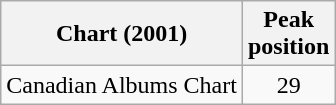<table class="wikitable">
<tr>
<th>Chart (2001)</th>
<th>Peak<br>position</th>
</tr>
<tr>
<td>Canadian Albums Chart</td>
<td style="text-align:center;">29</td>
</tr>
</table>
